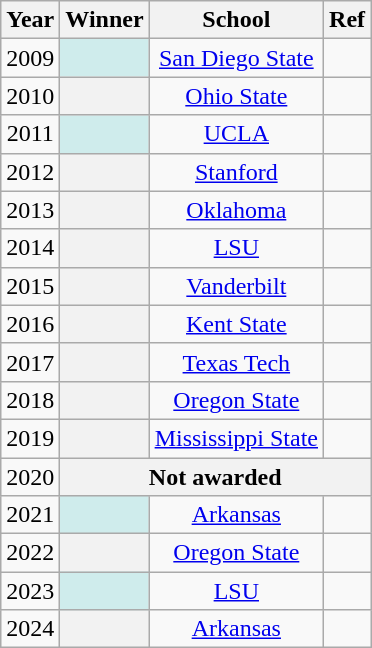<table class="wikitable sortable plainrowheaders" style="text-align:center">
<tr>
<th scope="col">Year</th>
<th scope="col">Winner</th>
<th scope="col">School</th>
<th scope="col" class=unsortable>Ref</th>
</tr>
<tr>
<td>2009</td>
<th scope="row" style="text-align:center; background:#cfecec"></th>
<td><a href='#'>San Diego State</a></td>
<td></td>
</tr>
<tr>
<td>2010</td>
<th scope="row" style="text-align:center"></th>
<td><a href='#'>Ohio State</a></td>
<td></td>
</tr>
<tr>
<td>2011</td>
<th scope="row" style="text-align:center; background:#cfecec"></th>
<td><a href='#'>UCLA</a></td>
<td></td>
</tr>
<tr>
<td>2012</td>
<th scope="row" style="text-align:center"></th>
<td><a href='#'>Stanford</a></td>
<td></td>
</tr>
<tr>
<td>2013</td>
<th scope="row" style="text-align:center"></th>
<td><a href='#'>Oklahoma</a></td>
<td></td>
</tr>
<tr>
<td>2014</td>
<th scope="row" style="text-align:center"></th>
<td><a href='#'>LSU</a></td>
<td></td>
</tr>
<tr>
<td>2015</td>
<th scope="row" style="text-align:center"></th>
<td><a href='#'>Vanderbilt</a></td>
<td></td>
</tr>
<tr>
<td>2016</td>
<th scope="row" style="text-align:center"></th>
<td><a href='#'>Kent State</a></td>
<td></td>
</tr>
<tr>
<td>2017</td>
<th scope="row" style="text-align:center"></th>
<td><a href='#'>Texas Tech</a></td>
<td></td>
</tr>
<tr>
<td>2018</td>
<th scope="row" style="text-align:center"></th>
<td><a href='#'>Oregon State</a></td>
<td></td>
</tr>
<tr>
<td>2019</td>
<th scope="row" style="text-align:center"></th>
<td><a href='#'>Mississippi State</a></td>
<td></td>
</tr>
<tr>
<td>2020</td>
<th colspan="3" scope="row" style="text-align:center">Not awarded</th>
</tr>
<tr>
<td>2021</td>
<th scope="row" style="text-align:center; background:#cfecec"></th>
<td><a href='#'>Arkansas</a></td>
</tr>
<tr>
<td>2022</td>
<th scope="row" style="text-align:center"></th>
<td><a href='#'>Oregon State</a></td>
<td></td>
</tr>
<tr>
<td>2023</td>
<th scope="row" style="text-align:center; background:#cfecec"></th>
<td><a href='#'>LSU</a></td>
<td></td>
</tr>
<tr>
<td>2024</td>
<th scope="row" style="text-align:center"></th>
<td><a href='#'>Arkansas</a></td>
<td></td>
</tr>
</table>
